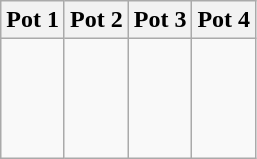<table class=wikitable>
<tr>
<th width=25%>Pot 1</th>
<th width=25%>Pot 2</th>
<th width=25%>Pot 3</th>
<th width=25%>Pot 4</th>
</tr>
<tr valign=top>
<td><br><br>
</td>
<td><br><br>
</td>
<td><br><br>
</td>
<td><br><br>
<br>
<br>
</td>
</tr>
</table>
